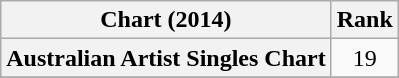<table class="wikitable plainrowheaders" style="text-align:center">
<tr>
<th scope="col">Chart (2014)</th>
<th scope="col">Rank</th>
</tr>
<tr>
<th scope="row">Australian Artist Singles Chart</th>
<td>19</td>
</tr>
<tr>
</tr>
</table>
